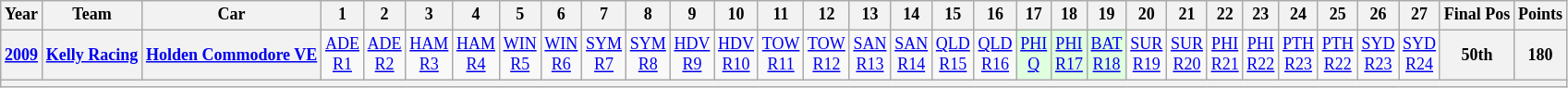<table class="wikitable" style="text-align:center; font-size:75%">
<tr>
<th>Year</th>
<th>Team</th>
<th>Car</th>
<th>1</th>
<th>2</th>
<th>3</th>
<th>4</th>
<th>5</th>
<th>6</th>
<th>7</th>
<th>8</th>
<th>9</th>
<th>10</th>
<th>11</th>
<th>12</th>
<th>13</th>
<th>14</th>
<th>15</th>
<th>16</th>
<th>17</th>
<th>18</th>
<th>19</th>
<th>20</th>
<th>21</th>
<th>22</th>
<th>23</th>
<th>24</th>
<th>25</th>
<th>26</th>
<th>27</th>
<th>Final Pos</th>
<th>Points</th>
</tr>
<tr>
<th><a href='#'>2009</a></th>
<th nowrap><a href='#'>Kelly Racing</a></th>
<th nowrap><a href='#'>Holden Commodore VE</a></th>
<td><a href='#'>ADE <br> R1</a></td>
<td><a href='#'>ADE <br> R2</a></td>
<td><a href='#'>HAM <br> R3</a></td>
<td><a href='#'>HAM <br> R4</a></td>
<td><a href='#'>WIN <br> R5</a></td>
<td><a href='#'>WIN <br> R6</a></td>
<td><a href='#'>SYM <br> R7</a></td>
<td><a href='#'>SYM <br> R8</a></td>
<td><a href='#'>HDV <br> R9</a></td>
<td><a href='#'>HDV <br> R10</a></td>
<td><a href='#'>TOW <br> R11</a></td>
<td><a href='#'>TOW <br> R12</a></td>
<td><a href='#'>SAN <br> R13</a></td>
<td><a href='#'>SAN <br> R14</a></td>
<td><a href='#'>QLD <br> R15</a></td>
<td><a href='#'>QLD <br> R16</a></td>
<td style="background:#dfffdf;"><a href='#'>PHI <br> Q</a><br></td>
<td style="background:#dfffdf;"><a href='#'>PHI <br> R17</a><br></td>
<td style="background:#dfffdf;"><a href='#'>BAT <br> R18</a><br></td>
<td><a href='#'>SUR <br> R19</a></td>
<td><a href='#'>SUR <br> R20</a></td>
<td><a href='#'>PHI <br> R21</a></td>
<td><a href='#'>PHI <br> R22</a></td>
<td><a href='#'>PTH <br> R23</a></td>
<td><a href='#'>PTH <br> R22</a></td>
<td><a href='#'>SYD <br> R23</a></td>
<td><a href='#'>SYD <br> R24</a></td>
<th>50th</th>
<th>180</th>
</tr>
<tr>
<th colspan="32"></th>
</tr>
</table>
